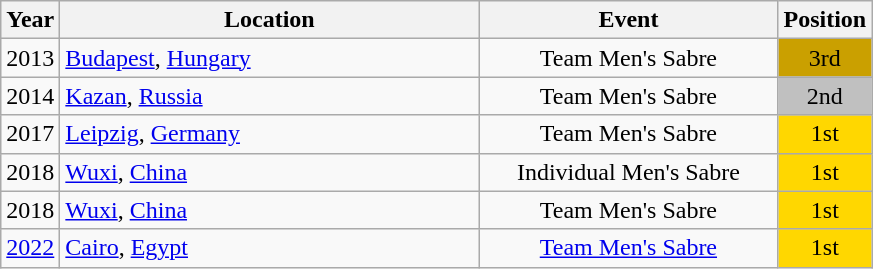<table class="wikitable" style="text-align:center;">
<tr>
<th>Year</th>
<th style="width:17em">Location</th>
<th style="width:12em">Event</th>
<th>Position</th>
</tr>
<tr>
<td>2013</td>
<td rowspan="1" align="left"> <a href='#'>Budapest</a>, <a href='#'>Hungary</a></td>
<td>Team Men's Sabre</td>
<td bgcolor="caramel">3rd</td>
</tr>
<tr>
<td>2014</td>
<td rowspan="1" align="left"> <a href='#'>Kazan</a>, <a href='#'>Russia</a></td>
<td>Team Men's Sabre</td>
<td bgcolor="silver">2nd</td>
</tr>
<tr>
<td>2017</td>
<td rowspan="1" align="left"> <a href='#'>Leipzig</a>, <a href='#'>Germany</a></td>
<td>Team Men's Sabre</td>
<td bgcolor="gold">1st</td>
</tr>
<tr>
<td>2018</td>
<td rowspan="1" align="left"> <a href='#'>Wuxi</a>, <a href='#'>China</a></td>
<td>Individual Men's Sabre</td>
<td bgcolor="gold">1st</td>
</tr>
<tr>
<td rowspan="1">2018</td>
<td rowspan="1" align="left"> <a href='#'>Wuxi</a>, <a href='#'>China</a></td>
<td>Team Men's Sabre</td>
<td bgcolor="gold">1st</td>
</tr>
<tr>
<td><a href='#'>2022</a></td>
<td align="left"> <a href='#'>Cairo</a>, <a href='#'>Egypt</a></td>
<td><a href='#'>Team Men's Sabre</a></td>
<td bgcolor="gold">1st</td>
</tr>
</table>
